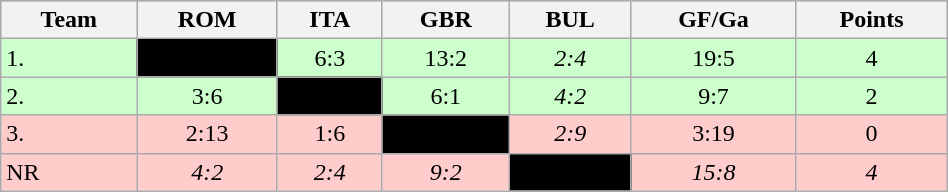<table class="wikitable" bgcolor="#EFEFFF" width="50%">
<tr bgcolor="#BCD2EE">
<th>Team</th>
<th>ROM</th>
<th>ITA</th>
<th>GBR</th>
<th>BUL</th>
<th>GF/Ga</th>
<th>Points</th>
</tr>
<tr bgcolor="#ccffcc" align="center">
<td align="left">1. </td>
<td style="background:#000000;"></td>
<td>6:3</td>
<td>13:2</td>
<td><em>2:4</em></td>
<td>19:5</td>
<td>4</td>
</tr>
<tr bgcolor="#ccffcc" align="center">
<td align="left">2. </td>
<td>3:6</td>
<td style="background:#000000;"></td>
<td>6:1</td>
<td><em>4:2</em></td>
<td>9:7</td>
<td>2</td>
</tr>
<tr bgcolor="#ffcccc" align="center">
<td align="left">3. </td>
<td>2:13</td>
<td>1:6</td>
<td style="background:#000000;"></td>
<td><em>2:9</em></td>
<td>3:19</td>
<td>0</td>
</tr>
<tr bgcolor="#ffcccc" align="center">
<td align="left">NR </td>
<td><em>4:2</em></td>
<td><em>2:4</em></td>
<td><em>9:2</em></td>
<td style="background:#000000;"></td>
<td><em>15:8</em></td>
<td><em>4</em></td>
</tr>
</table>
